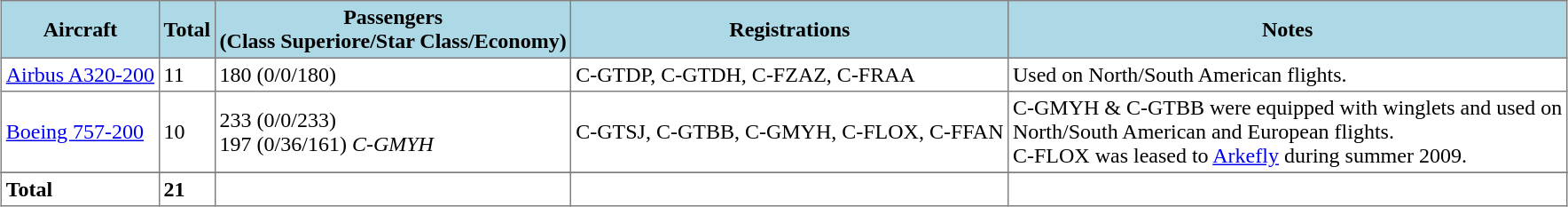<table class="toccolours" border="1" cellpadding="3" style="border-collapse:collapse;margin:auto;">
<tr bgcolor=lightblue>
<th>Aircraft</th>
<th>Total</th>
<th>Passengers<br>(Class Superiore/Star Class/Economy)</th>
<th>Registrations</th>
<th>Notes</th>
</tr>
<tr>
<td><a href='#'>Airbus A320-200</a></td>
<td>11</td>
<td>180 (0/0/180)</td>
<td>C-GTDP, C-GTDH, C-FZAZ, C-FRAA</td>
<td>Used on North/South American flights.</td>
</tr>
<tr>
<td><a href='#'>Boeing 757-200</a></td>
<td>10</td>
<td>233 (0/0/233)<br>197 (0/36/161) <em>C-GMYH</em></td>
<td>C-GTSJ, C-GTBB, C-GMYH, C-FLOX, C-FFAN</td>
<td>C-GMYH & C-GTBB were equipped with winglets and used on<br>North/South American and European flights.<br>C-FLOX was leased to <a href='#'>Arkefly</a> during summer 2009.</td>
</tr>
<tr>
</tr>
<tr>
<td><strong>Total</strong></td>
<td><strong>21</strong></td>
<td></td>
<td></td>
<td></td>
</tr>
</table>
